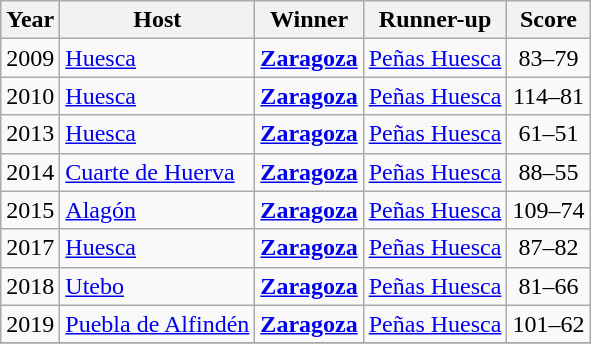<table class="wikitable">
<tr>
<th>Year</th>
<th>Host</th>
<th>Winner</th>
<th>Runner-up</th>
<th>Score</th>
</tr>
<tr>
<td>2009</td>
<td><a href='#'>Huesca</a></td>
<td><strong><a href='#'>Zaragoza</a></strong></td>
<td><a href='#'>Peñas Huesca</a></td>
<td align="center">83–79</td>
</tr>
<tr>
<td>2010</td>
<td><a href='#'>Huesca</a></td>
<td><strong><a href='#'>Zaragoza</a></strong></td>
<td><a href='#'>Peñas Huesca</a></td>
<td align="center">114–81</td>
</tr>
<tr>
<td>2013</td>
<td><a href='#'>Huesca</a></td>
<td><strong><a href='#'>Zaragoza</a></strong></td>
<td><a href='#'>Peñas Huesca</a></td>
<td align="center">61–51</td>
</tr>
<tr>
<td>2014</td>
<td><a href='#'>Cuarte de Huerva</a></td>
<td><strong><a href='#'>Zaragoza</a></strong></td>
<td><a href='#'>Peñas Huesca</a></td>
<td align="center">88–55</td>
</tr>
<tr>
<td>2015</td>
<td><a href='#'>Alagón</a></td>
<td><strong><a href='#'>Zaragoza</a></strong></td>
<td><a href='#'>Peñas Huesca</a></td>
<td align="center">109–74</td>
</tr>
<tr>
<td>2017</td>
<td><a href='#'>Huesca</a></td>
<td><strong><a href='#'>Zaragoza</a></strong></td>
<td><a href='#'>Peñas Huesca</a></td>
<td align="center">87–82</td>
</tr>
<tr>
<td>2018</td>
<td><a href='#'>Utebo</a></td>
<td><strong><a href='#'>Zaragoza</a></strong></td>
<td><a href='#'>Peñas Huesca</a></td>
<td align="center">81–66</td>
</tr>
<tr>
<td>2019</td>
<td><a href='#'>Puebla de Alfindén</a></td>
<td><strong><a href='#'>Zaragoza</a></strong></td>
<td><a href='#'>Peñas Huesca</a></td>
<td align="center">101–62</td>
</tr>
<tr>
</tr>
</table>
